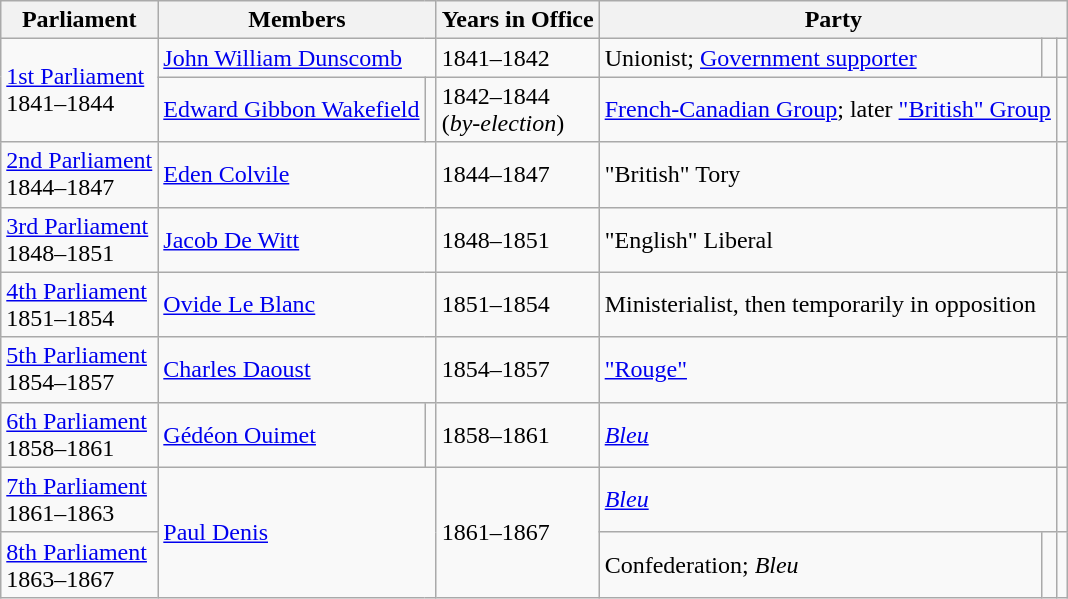<table class="wikitable">
<tr>
<th>Parliament</th>
<th colspan="2">Members</th>
<th>Years in Office</th>
<th colspan="3">Party</th>
</tr>
<tr>
<td rowspan="2"><a href='#'>1st Parliament</a><br>1841–1844</td>
<td colspan="2"><a href='#'>John William Dunscomb</a></td>
<td>1841–1842</td>
<td>Unionist; <a href='#'>Government supporter</a></td>
<td></td>
<td></td>
</tr>
<tr>
<td><a href='#'>Edward Gibbon Wakefield</a></td>
<td></td>
<td>1842–1844 <br>(<em>by-election</em>)</td>
<td colspan="2"><a href='#'>French-Canadian Group</a>;  later <a href='#'>"British" Group</a></td>
<td></td>
</tr>
<tr>
<td><a href='#'>2nd Parliament</a> <br> 1844–1847</td>
<td colspan="2"><a href='#'>Eden Colvile</a></td>
<td>1844–1847</td>
<td colspan="2">"British" Tory</td>
<td></td>
</tr>
<tr>
<td><a href='#'>3rd Parliament</a> <br> 1848–1851</td>
<td colspan="2"><a href='#'>Jacob De Witt</a></td>
<td>1848–1851</td>
<td colspan="2">"English" Liberal</td>
<td></td>
</tr>
<tr>
<td><a href='#'>4th Parliament</a> <br> 1851–1854</td>
<td colspan="2"><a href='#'>Ovide Le Blanc</a></td>
<td>1851–1854</td>
<td colspan="2">Ministerialist, then temporarily in opposition</td>
<td></td>
</tr>
<tr>
<td><a href='#'>5th Parliament</a> <br> 1854–1857</td>
<td colspan="2"><a href='#'>Charles Daoust</a></td>
<td>1854–1857</td>
<td colspan="2"><a href='#'>"Rouge"</a></td>
<td></td>
</tr>
<tr>
<td><a href='#'>6th Parliament</a> <br> 1858–1861</td>
<td><a href='#'>Gédéon Ouimet</a></td>
<td></td>
<td>1858–1861</td>
<td colspan="2"><a href='#'><em>Bleu</em></a></td>
<td></td>
</tr>
<tr>
<td><a href='#'>7th Parliament</a> <br> 1861–1863</td>
<td rowspan="2"colspan="2"><a href='#'>Paul Denis</a></td>
<td rowspan="2">1861–1867</td>
<td colspan="2"><a href='#'><em>Bleu</em></a></td>
<td></td>
</tr>
<tr>
<td><a href='#'>8th Parliament</a> <br> 1863–1867</td>
<td>Confederation; <em>Bleu</em></td>
<td></td>
<td></td>
</tr>
</table>
